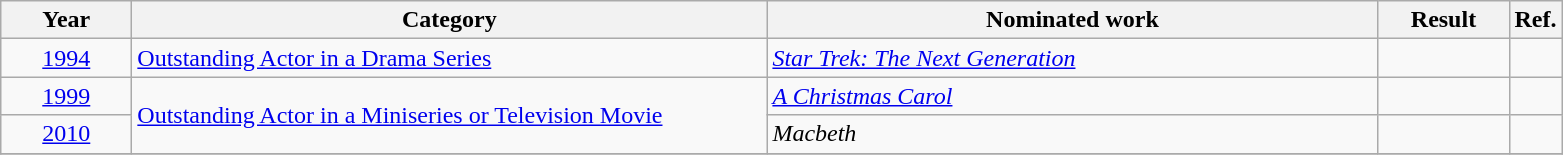<table class=wikitable>
<tr>
<th scope="col" style="width:5em;">Year</th>
<th scope="col" style="width:26em;">Category</th>
<th scope="col" style="width:25em;">Nominated work</th>
<th scope="col" style="width:5em;">Result</th>
<th>Ref.</th>
</tr>
<tr>
<td style="text-align:center;"><a href='#'>1994</a></td>
<td><a href='#'>Outstanding Actor in a Drama Series</a></td>
<td><em><a href='#'>Star Trek: The Next Generation</a></em></td>
<td></td>
<td></td>
</tr>
<tr>
<td style="text-align:center;"><a href='#'>1999</a></td>
<td rowspan="2"><a href='#'>Outstanding Actor in a Miniseries or Television Movie</a></td>
<td><em><a href='#'>A Christmas Carol</a></em></td>
<td></td>
<td></td>
</tr>
<tr>
<td style="text-align:center;"><a href='#'>2010</a></td>
<td><em>Macbeth</em></td>
<td></td>
<td></td>
</tr>
<tr>
</tr>
</table>
